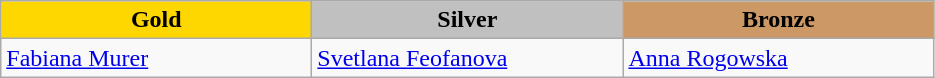<table class="wikitable" style="text-align:left">
<tr align="center">
<td width=200 bgcolor=gold><strong>Gold</strong></td>
<td width=200 bgcolor=silver><strong>Silver</strong></td>
<td width=200 bgcolor=CC9966><strong>Bronze</strong></td>
</tr>
<tr>
<td><a href='#'>Fabiana Murer</a><br><em></em></td>
<td><a href='#'>Svetlana Feofanova</a><br><em></em></td>
<td><a href='#'>Anna Rogowska</a><br><em></em></td>
</tr>
</table>
